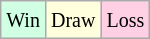<table class="wikitable">
<tr>
<td style="background:#d0ffe3;"><small>Win</small></td>
<td style="background:#ffd;"><small>Draw</small></td>
<td style="background:#ffd0e3;"><small>Loss</small></td>
</tr>
</table>
